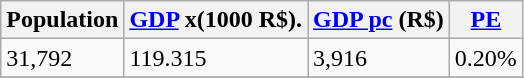<table class="wikitable" border="1">
<tr>
<th>Population</th>
<th><a href='#'>GDP</a> x(1000 R$).</th>
<th><a href='#'>GDP pc</a> (R$)</th>
<th><a href='#'>PE</a></th>
</tr>
<tr>
<td>31,792</td>
<td>119.315</td>
<td>3,916</td>
<td>0.20%</td>
</tr>
<tr>
</tr>
</table>
